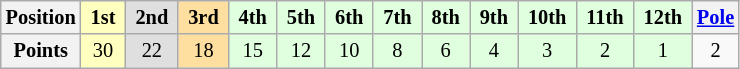<table class="wikitable" style="font-size:85%; text-align:center">
<tr>
<th>Position</th>
<td style="background:#FFFFBF"> <strong>1st</strong> </td>
<td style="background:#DFDFDF"> <strong>2nd</strong> </td>
<td style="background:#FFDF9F"> <strong>3rd</strong> </td>
<td style="background:#DFFFDF"> <strong>4th</strong> </td>
<td style="background:#DFFFDF"> <strong>5th</strong> </td>
<td style="background:#DFFFDF"> <strong>6th</strong> </td>
<td style="background:#DFFFDF"> <strong>7th</strong> </td>
<td style="background:#DFFFDF"> <strong>8th</strong> </td>
<td style="background:#DFFFDF"> <strong>9th</strong> </td>
<td style="background:#DFFFDF"> <strong>10th</strong> </td>
<td style="background:#DFFFDF"> <strong>11th</strong> </td>
<td style="background:#DFFFDF"> <strong>12th</strong> </td>
<th><a href='#'>Pole</a></th>
</tr>
<tr>
<th>Points</th>
<td style="background:#FFFFBF">30</td>
<td style="background:#DFDFDF">22</td>
<td style="background:#FFDF9F">18</td>
<td style="background:#DFFFDF">15</td>
<td style="background:#DFFFDF">12</td>
<td style="background:#DFFFDF">10</td>
<td style="background:#DFFFDF">8</td>
<td style="background:#DFFFDF">6</td>
<td style="background:#DFFFDF">4</td>
<td style="background:#DFFFDF">3</td>
<td style="background:#DFFFDF">2</td>
<td style="background:#DFFFDF">1</td>
<td>2</td>
</tr>
</table>
